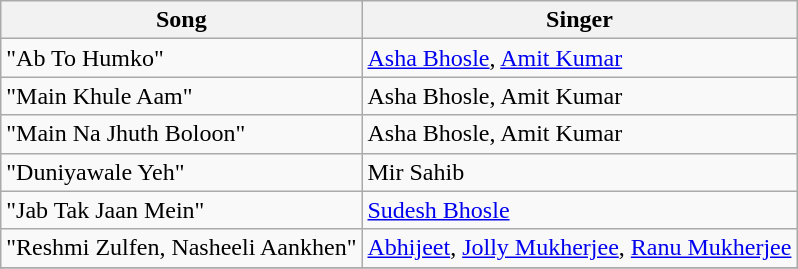<table class="wikitable">
<tr>
<th>Song</th>
<th>Singer</th>
</tr>
<tr>
<td>"Ab To Humko"</td>
<td><a href='#'>Asha Bhosle</a>, <a href='#'>Amit Kumar</a></td>
</tr>
<tr>
<td>"Main Khule Aam"</td>
<td>Asha Bhosle, Amit Kumar</td>
</tr>
<tr>
<td>"Main Na Jhuth Boloon"</td>
<td>Asha Bhosle, Amit Kumar</td>
</tr>
<tr>
<td>"Duniyawale Yeh"</td>
<td>Mir Sahib</td>
</tr>
<tr>
<td>"Jab Tak Jaan Mein"</td>
<td><a href='#'>Sudesh Bhosle</a></td>
</tr>
<tr>
<td>"Reshmi Zulfen, Nasheeli Aankhen"</td>
<td><a href='#'>Abhijeet</a>, <a href='#'>Jolly Mukherjee</a>, <a href='#'>Ranu Mukherjee</a></td>
</tr>
<tr>
</tr>
</table>
